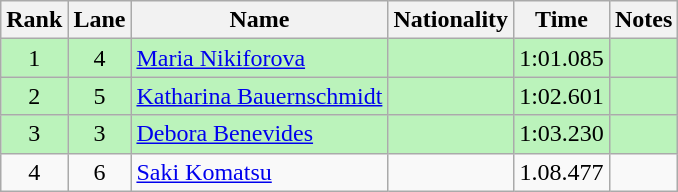<table class="wikitable" style="text-align:center;">
<tr>
<th>Rank</th>
<th>Lane</th>
<th>Name</th>
<th>Nationality</th>
<th>Time</th>
<th>Notes</th>
</tr>
<tr bgcolor=bbf3bb>
<td>1</td>
<td>4</td>
<td align=left><a href='#'>Maria Nikiforova</a></td>
<td align=left></td>
<td>1:01.085</td>
<td></td>
</tr>
<tr bgcolor=bbf3bb>
<td>2</td>
<td>5</td>
<td align=left><a href='#'>Katharina Bauernschmidt</a></td>
<td align=left></td>
<td>1:02.601</td>
<td></td>
</tr>
<tr bgcolor=bbf3bb>
<td>3</td>
<td>3</td>
<td align=left><a href='#'>Debora Benevides</a></td>
<td align=left></td>
<td>1:03.230</td>
<td></td>
</tr>
<tr>
<td>4</td>
<td>6</td>
<td align=left><a href='#'>Saki Komatsu</a></td>
<td align=left></td>
<td>1.08.477</td>
<td></td>
</tr>
</table>
